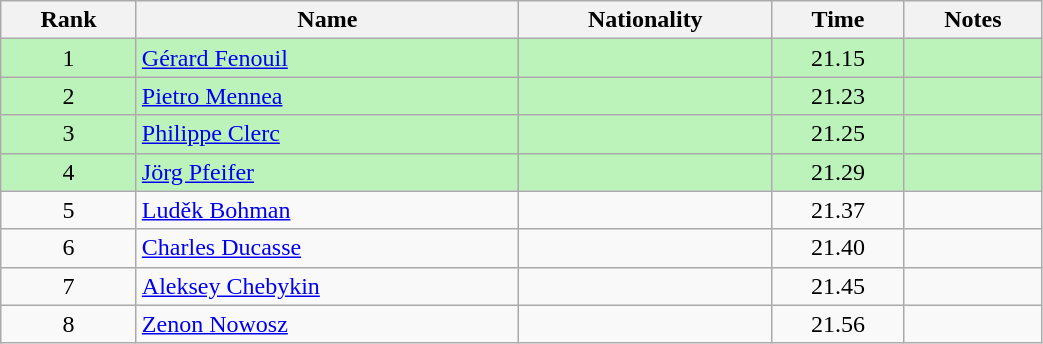<table class="wikitable sortable" style="text-align:center;width: 55%">
<tr>
<th>Rank</th>
<th>Name</th>
<th>Nationality</th>
<th>Time</th>
<th>Notes</th>
</tr>
<tr bgcolor=bbf3bb>
<td>1</td>
<td align=left><a href='#'>Gérard Fenouil</a></td>
<td align=left></td>
<td>21.15</td>
<td></td>
</tr>
<tr bgcolor=bbf3bb>
<td>2</td>
<td align=left><a href='#'>Pietro Mennea</a></td>
<td align=left></td>
<td>21.23</td>
<td></td>
</tr>
<tr bgcolor=bbf3bb>
<td>3</td>
<td align=left><a href='#'>Philippe Clerc</a></td>
<td align=left></td>
<td>21.25</td>
<td></td>
</tr>
<tr bgcolor=bbf3bb>
<td>4</td>
<td align=left><a href='#'>Jörg Pfeifer</a></td>
<td align=left></td>
<td>21.29</td>
<td></td>
</tr>
<tr>
<td>5</td>
<td align=left><a href='#'>Luděk Bohman</a></td>
<td align=left></td>
<td>21.37</td>
<td></td>
</tr>
<tr>
<td>6</td>
<td align=left><a href='#'>Charles Ducasse</a></td>
<td align=left></td>
<td>21.40</td>
<td></td>
</tr>
<tr>
<td>7</td>
<td align=left><a href='#'>Aleksey Chebykin</a></td>
<td align=left></td>
<td>21.45</td>
<td></td>
</tr>
<tr>
<td>8</td>
<td align=left><a href='#'>Zenon Nowosz</a></td>
<td align=left></td>
<td>21.56</td>
<td></td>
</tr>
</table>
